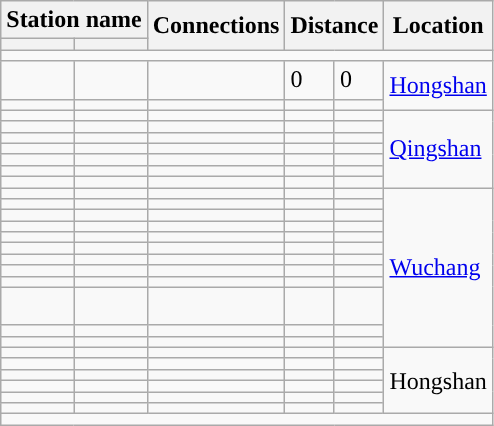<table class="wikitable">
<tr>
<th colspan="2">Station name</th>
<th rowspan="2">Connections</th>
<th colspan="2" rowspan="2">Distance<br></th>
<th rowspan="2">Location</th>
</tr>
<tr>
<th></th>
<th></th>
</tr>
<tr style="background:#">
<td colspan = "6"></td>
</tr>
<tr>
<td></td>
<td></td>
<td>    </td>
<td>0</td>
<td>0</td>
<td rowspan="2"><a href='#'>Hongshan</a></td>
</tr>
<tr>
<td></td>
<td></td>
<td></td>
<td></td>
<td></td>
</tr>
<tr>
<td></td>
<td></td>
<td></td>
<td></td>
<td></td>
<td rowspan="7"><a href='#'>Qingshan</a></td>
</tr>
<tr>
<td></td>
<td></td>
<td></td>
<td></td>
<td></td>
</tr>
<tr>
<td></td>
<td></td>
<td></td>
<td></td>
<td></td>
</tr>
<tr>
<td></td>
<td></td>
<td></td>
<td></td>
<td></td>
</tr>
<tr>
<td></td>
<td></td>
<td></td>
<td></td>
<td></td>
</tr>
<tr>
<td></td>
<td></td>
<td></td>
<td></td>
<td></td>
</tr>
<tr>
<td></td>
<td></td>
<td></td>
<td></td>
<td></td>
</tr>
<tr>
<td></td>
<td></td>
<td></td>
<td></td>
<td></td>
<td rowspan="12"><a href='#'>Wuchang</a></td>
</tr>
<tr>
<td></td>
<td></td>
<td></td>
<td></td>
<td></td>
</tr>
<tr>
<td></td>
<td></td>
<td> </td>
<td></td>
<td></td>
</tr>
<tr>
<td></td>
<td></td>
<td></td>
<td></td>
<td></td>
</tr>
<tr>
<td></td>
<td></td>
<td></td>
<td></td>
<td></td>
</tr>
<tr>
<td></td>
<td></td>
<td></td>
<td></td>
<td></td>
</tr>
<tr>
<td></td>
<td></td>
<td></td>
<td></td>
<td></td>
</tr>
<tr>
<td></td>
<td></td>
<td></td>
<td></td>
<td></td>
</tr>
<tr>
<td></td>
<td></td>
<td></td>
<td></td>
<td></td>
</tr>
<tr>
<td></td>
<td></td>
<td><br></td>
<td></td>
<td></td>
</tr>
<tr>
<td></td>
<td></td>
<td></td>
<td></td>
<td></td>
</tr>
<tr>
<td></td>
<td></td>
<td></td>
<td></td>
<td></td>
</tr>
<tr>
<td></td>
<td></td>
<td></td>
<td></td>
<td></td>
<td rowspan="6">Hongshan</td>
</tr>
<tr>
<td></td>
<td></td>
<td></td>
<td></td>
<td></td>
</tr>
<tr>
<td></td>
<td></td>
<td></td>
<td></td>
<td></td>
</tr>
<tr>
<td></td>
<td></td>
<td></td>
<td></td>
<td></td>
</tr>
<tr>
<td></td>
<td></td>
<td></td>
<td></td>
<td></td>
</tr>
<tr>
<td></td>
<td></td>
<td></td>
<td></td>
<td></td>
</tr>
<tr style="background:#">
<td colspan = "6"></td>
</tr>
</table>
